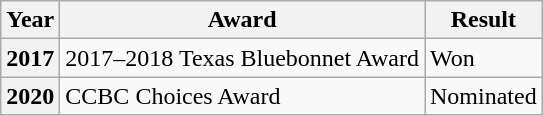<table class="wikitable sortable">
<tr>
<th>Year</th>
<th>Award</th>
<th>Result</th>
</tr>
<tr>
<th>2017</th>
<td>2017–2018 Texas Bluebonnet Award</td>
<td>Won</td>
</tr>
<tr>
<th>2020</th>
<td>CCBC Choices Award</td>
<td>Nominated</td>
</tr>
</table>
